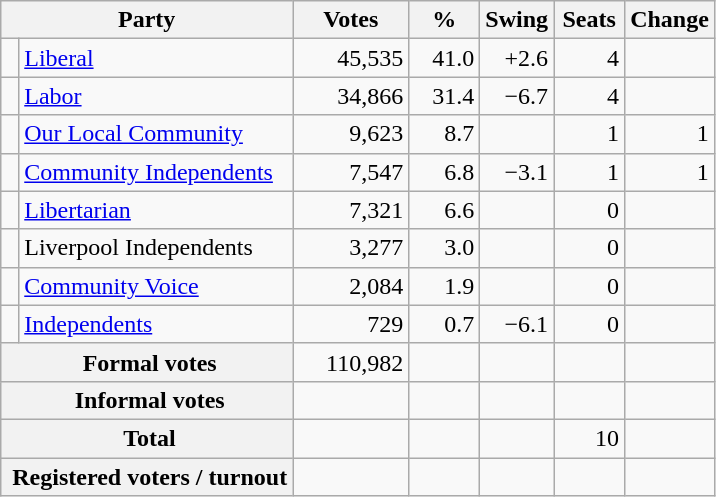<table class="wikitable" style="text-align:right; margin-bottom:0">
<tr>
<th style="width:10px" colspan=3>Party</th>
<th style="width:70px;">Votes</th>
<th style="width:40px;">%</th>
<th style="width:40px;">Swing</th>
<th style="width:40px;">Seats</th>
<th style="width:40px;">Change</th>
</tr>
<tr>
<td> </td>
<td style="text-align:left;" colspan="2"><a href='#'>Liberal</a></td>
<td>45,535</td>
<td>41.0</td>
<td>+2.6</td>
<td>4</td>
<td></td>
</tr>
<tr>
<td> </td>
<td style="text-align:left;" colspan="2"><a href='#'>Labor</a></td>
<td>34,866</td>
<td>31.4</td>
<td>−6.7</td>
<td>4</td>
<td></td>
</tr>
<tr>
<td> </td>
<td style="text-align:left;" colspan="2"><a href='#'>Our Local Community</a></td>
<td>9,623</td>
<td>8.7</td>
<td></td>
<td>1</td>
<td> 1</td>
</tr>
<tr>
<td> </td>
<td style="text-align:left;" colspan="2"><a href='#'>Community Independents</a></td>
<td>7,547</td>
<td>6.8</td>
<td>−3.1</td>
<td>1</td>
<td> 1</td>
</tr>
<tr>
<td> </td>
<td style="text-align:left;" colspan="2"><a href='#'>Libertarian</a></td>
<td>7,321</td>
<td>6.6</td>
<td></td>
<td>0</td>
<td></td>
</tr>
<tr>
<td> </td>
<td style="text-align:left;" colspan="2">Liverpool Independents</td>
<td>3,277</td>
<td>3.0</td>
<td></td>
<td>0</td>
<td></td>
</tr>
<tr>
<td> </td>
<td style="text-align:left;" colspan="2"><a href='#'>Community Voice</a></td>
<td>2,084</td>
<td>1.9</td>
<td></td>
<td>0</td>
<td></td>
</tr>
<tr>
<td> </td>
<td style="text-align:left;" colspan="2"><a href='#'>Independents</a></td>
<td>729</td>
<td>0.7</td>
<td>−6.1</td>
<td>0</td>
<td></td>
</tr>
<tr>
<th colspan="3" rowspan="1"> Formal votes</th>
<td>110,982</td>
<td></td>
<td></td>
<td></td>
<td></td>
</tr>
<tr>
<th colspan="3" rowspan="1"> Informal votes</th>
<td></td>
<td></td>
<td></td>
<td></td>
<td></td>
</tr>
<tr>
<th colspan="3" rowspan="1"> <strong>Total </strong></th>
<td></td>
<td></td>
<td></td>
<td>10</td>
<td></td>
</tr>
<tr>
<th colspan="3" rowspan="1"> Registered voters / turnout</th>
<td></td>
<td></td>
<td></td>
<td></td>
<td></td>
</tr>
</table>
